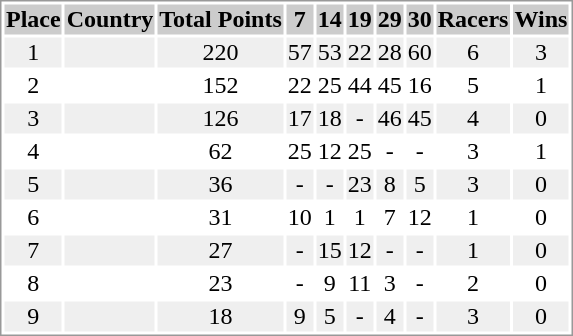<table border="0" style="border: 1px solid #999; background-color:#FFFFFF; text-align:center">
<tr align="center" bgcolor="#CCCCCC">
<th>Place</th>
<th>Country</th>
<th>Total Points</th>
<th>7</th>
<th>14</th>
<th>19</th>
<th>29</th>
<th>30</th>
<th>Racers</th>
<th>Wins</th>
</tr>
<tr bgcolor="#EFEFEF">
<td>1</td>
<td align="left"></td>
<td>220</td>
<td>57</td>
<td>53</td>
<td>22</td>
<td>28</td>
<td>60</td>
<td>6</td>
<td>3</td>
</tr>
<tr>
<td>2</td>
<td align="left"></td>
<td>152</td>
<td>22</td>
<td>25</td>
<td>44</td>
<td>45</td>
<td>16</td>
<td>5</td>
<td>1</td>
</tr>
<tr bgcolor="#EFEFEF">
<td>3</td>
<td align="left"></td>
<td>126</td>
<td>17</td>
<td>18</td>
<td>-</td>
<td>46</td>
<td>45</td>
<td>4</td>
<td>0</td>
</tr>
<tr>
<td>4</td>
<td align="left"></td>
<td>62</td>
<td>25</td>
<td>12</td>
<td>25</td>
<td>-</td>
<td>-</td>
<td>3</td>
<td>1</td>
</tr>
<tr bgcolor="#EFEFEF">
<td>5</td>
<td align="left"></td>
<td>36</td>
<td>-</td>
<td>-</td>
<td>23</td>
<td>8</td>
<td>5</td>
<td>3</td>
<td>0</td>
</tr>
<tr>
<td>6</td>
<td align="left"></td>
<td>31</td>
<td>10</td>
<td>1</td>
<td>1</td>
<td>7</td>
<td>12</td>
<td>1</td>
<td>0</td>
</tr>
<tr bgcolor="#EFEFEF">
<td>7</td>
<td align="left"></td>
<td>27</td>
<td>-</td>
<td>15</td>
<td>12</td>
<td>-</td>
<td>-</td>
<td>1</td>
<td>0</td>
</tr>
<tr>
<td>8</td>
<td align="left"></td>
<td>23</td>
<td>-</td>
<td>9</td>
<td>11</td>
<td>3</td>
<td>-</td>
<td>2</td>
<td>0</td>
</tr>
<tr bgcolor="#EFEFEF">
<td>9</td>
<td align="left"></td>
<td>18</td>
<td>9</td>
<td>5</td>
<td>-</td>
<td>4</td>
<td>-</td>
<td>3</td>
<td>0</td>
</tr>
</table>
